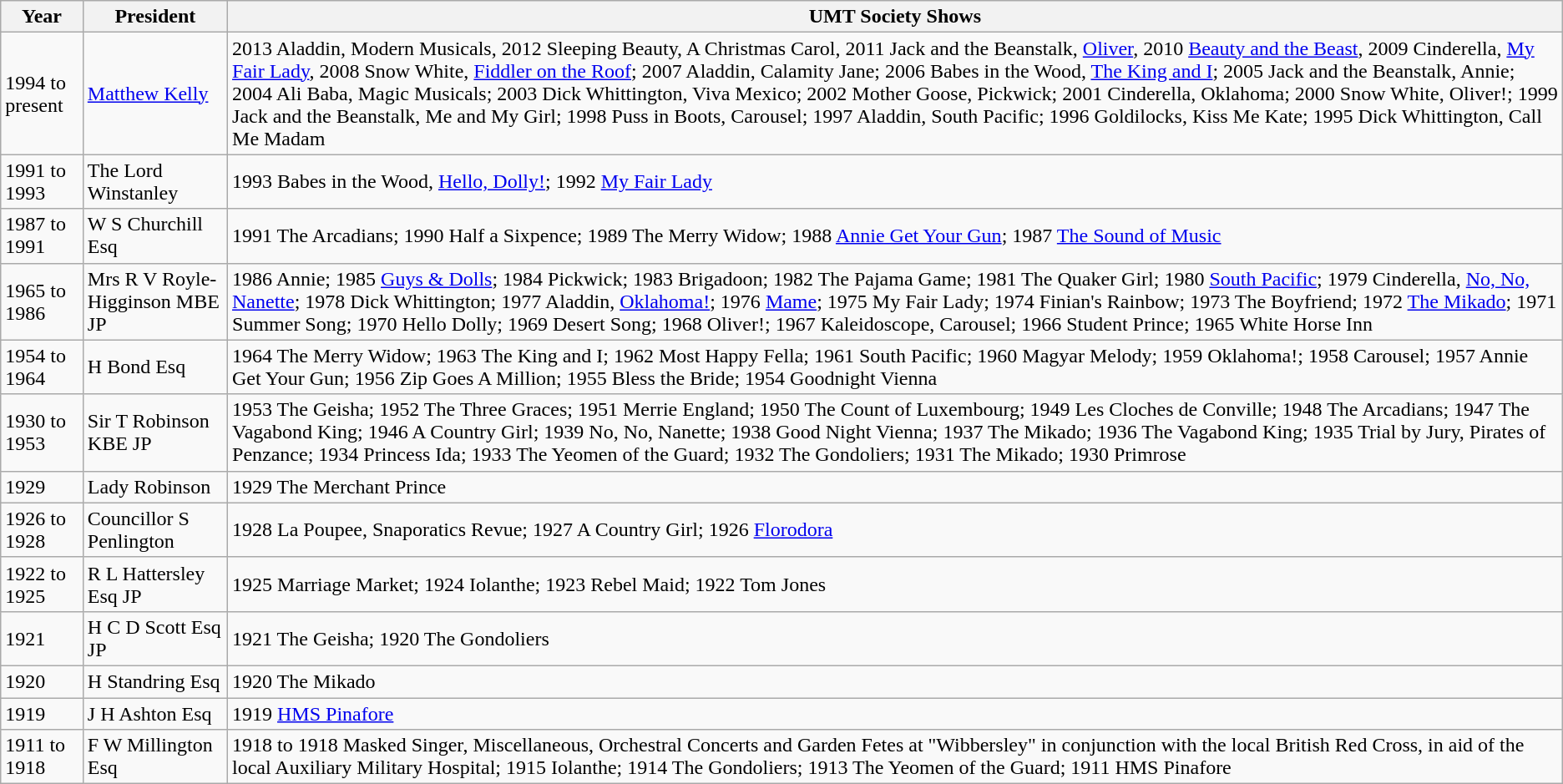<table class="wikitable" border="1">
<tr>
<th>Year</th>
<th>President</th>
<th>UMT Society Shows</th>
</tr>
<tr>
<td>1994 to present</td>
<td><a href='#'>Matthew Kelly</a></td>
<td>2013 Aladdin, Modern Musicals, 2012 Sleeping Beauty, A Christmas Carol, 2011 Jack and the Beanstalk, <a href='#'>Oliver</a>, 2010 <a href='#'>Beauty and the Beast</a>, 2009 Cinderella, <a href='#'>My Fair Lady</a>, 2008 Snow White, <a href='#'>Fiddler on the Roof</a>; 2007 Aladdin, Calamity Jane; 2006 Babes in the Wood, <a href='#'>The King and I</a>; 2005 Jack and the Beanstalk, Annie; 2004 Ali Baba, Magic Musicals; 2003 Dick Whittington, Viva Mexico; 2002 Mother Goose, Pickwick; 2001 Cinderella, Oklahoma; 2000 Snow White, Oliver!; 1999 Jack and the Beanstalk, Me and My Girl; 1998 Puss in Boots, Carousel; 1997 Aladdin, South Pacific; 1996 Goldilocks, Kiss Me Kate; 1995 Dick Whittington, Call Me Madam</td>
</tr>
<tr>
<td>1991 to 1993</td>
<td>The Lord Winstanley</td>
<td>1993 Babes in the Wood, <a href='#'>Hello, Dolly!</a>; 1992 <a href='#'>My Fair Lady</a></td>
</tr>
<tr>
<td>1987 to 1991</td>
<td>W S Churchill Esq</td>
<td>1991 The Arcadians; 1990 Half a Sixpence; 1989 The Merry Widow; 1988 <a href='#'>Annie Get Your Gun</a>; 1987 <a href='#'>The Sound of Music</a></td>
</tr>
<tr>
<td>1965 to 1986</td>
<td>Mrs R V Royle-Higginson MBE JP</td>
<td>1986 Annie; 1985 <a href='#'>Guys & Dolls</a>; 1984 Pickwick; 1983 Brigadoon; 1982 The Pajama Game; 1981 The Quaker Girl; 1980 <a href='#'>South Pacific</a>; 1979 Cinderella, <a href='#'>No, No, Nanette</a>; 1978 Dick Whittington; 1977 Aladdin, <a href='#'>Oklahoma!</a>; 1976 <a href='#'>Mame</a>; 1975 My Fair Lady; 1974 Finian's Rainbow; 1973 The Boyfriend; 1972 <a href='#'>The Mikado</a>; 1971 Summer Song; 1970 Hello Dolly; 1969 Desert Song; 1968 Oliver!; 1967 Kaleidoscope, Carousel; 1966 Student Prince; 1965 White Horse Inn</td>
</tr>
<tr>
<td>1954 to 1964</td>
<td>H Bond Esq</td>
<td>1964 The Merry Widow; 1963 The King and I; 1962 Most Happy Fella; 1961 South Pacific; 1960 Magyar Melody; 1959 Oklahoma!; 1958 Carousel; 1957 Annie Get Your Gun; 1956 Zip Goes A Million; 1955 Bless the Bride; 1954 Goodnight Vienna</td>
</tr>
<tr>
<td>1930 to 1953</td>
<td>Sir T Robinson KBE JP</td>
<td>1953 The Geisha; 1952 The Three Graces; 1951 Merrie England; 1950 The Count of Luxembourg; 1949 Les Cloches de Conville; 1948 The Arcadians; 1947 The Vagabond King; 1946 A Country Girl; 1939 No, No, Nanette; 1938 Good Night Vienna; 1937 The Mikado; 1936 The Vagabond King; 1935 Trial by Jury, Pirates of Penzance; 1934 Princess Ida; 1933 The Yeomen of the Guard; 1932 The Gondoliers; 1931 The Mikado; 1930 Primrose</td>
</tr>
<tr>
<td>1929</td>
<td>Lady Robinson</td>
<td>1929 The Merchant Prince</td>
</tr>
<tr>
<td>1926 to 1928</td>
<td>Councillor S Penlington</td>
<td>1928 La Poupee, Snaporatics Revue; 1927 A Country Girl; 1926 <a href='#'>Florodora</a></td>
</tr>
<tr>
<td>1922 to 1925</td>
<td>R L Hattersley Esq JP</td>
<td>1925 Marriage Market; 1924 Iolanthe; 1923 Rebel Maid; 1922 Tom Jones</td>
</tr>
<tr>
<td>1921</td>
<td>H C D Scott Esq JP</td>
<td>1921 The Geisha; 1920 The Gondoliers</td>
</tr>
<tr>
<td>1920</td>
<td>H Standring Esq</td>
<td>1920 The Mikado</td>
</tr>
<tr>
<td>1919</td>
<td>J H Ashton Esq</td>
<td>1919 <a href='#'>HMS Pinafore</a></td>
</tr>
<tr>
<td>1911 to 1918</td>
<td>F W Millington Esq</td>
<td>1918 to 1918 Masked Singer, Miscellaneous, Orchestral Concerts and Garden Fetes at "Wibbersley" in conjunction with the local British Red Cross, in aid of the local Auxiliary Military Hospital; 1915 Iolanthe; 1914 The Gondoliers; 1913 The Yeomen of the Guard; 1911 HMS Pinafore</td>
</tr>
</table>
